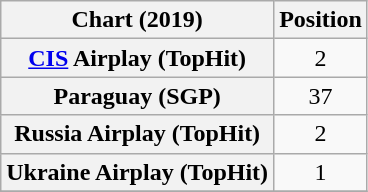<table class="wikitable sortable plainrowheaders" style="text-align:center">
<tr>
<th scope="col">Chart (2019)</th>
<th scope="col">Position</th>
</tr>
<tr>
<th scope="row"><a href='#'>CIS</a> Airplay (TopHit)</th>
<td>2</td>
</tr>
<tr>
<th scope="row">Paraguay (SGP)</th>
<td>37</td>
</tr>
<tr>
<th scope="row">Russia Airplay (TopHit)</th>
<td>2</td>
</tr>
<tr>
<th scope="row">Ukraine Airplay (TopHit)</th>
<td>1</td>
</tr>
<tr>
</tr>
</table>
